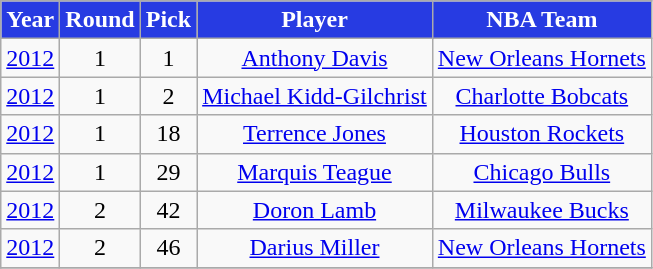<table class="wikitable" style="text-align:center">
<tr>
<th style="background:#273BE2;color:#FFFFFF;">Year</th>
<th style="background:#273BE2;color:#FFFFFF;">Round</th>
<th style="background:#273BE2;color:#FFFFFF;">Pick</th>
<th style="background:#273BE2;color:#FFFFFF;">Player</th>
<th style="background:#273BE2;color:#FFFFFF;">NBA Team</th>
</tr>
<tr>
<td><a href='#'>2012</a></td>
<td>1</td>
<td>1</td>
<td><a href='#'>Anthony Davis</a></td>
<td><a href='#'>New Orleans Hornets</a></td>
</tr>
<tr>
<td><a href='#'>2012</a></td>
<td>1</td>
<td>2</td>
<td><a href='#'>Michael Kidd-Gilchrist</a></td>
<td><a href='#'>Charlotte Bobcats</a></td>
</tr>
<tr>
<td><a href='#'>2012</a></td>
<td>1</td>
<td>18</td>
<td><a href='#'>Terrence Jones</a></td>
<td><a href='#'>Houston Rockets</a></td>
</tr>
<tr>
<td><a href='#'>2012</a></td>
<td>1</td>
<td>29</td>
<td><a href='#'>Marquis Teague</a></td>
<td><a href='#'>Chicago Bulls</a></td>
</tr>
<tr>
<td><a href='#'>2012</a></td>
<td>2</td>
<td>42</td>
<td><a href='#'>Doron Lamb</a></td>
<td><a href='#'>Milwaukee Bucks</a></td>
</tr>
<tr>
<td><a href='#'>2012</a></td>
<td>2</td>
<td>46</td>
<td><a href='#'>Darius Miller</a></td>
<td><a href='#'>New Orleans Hornets</a></td>
</tr>
<tr>
</tr>
</table>
